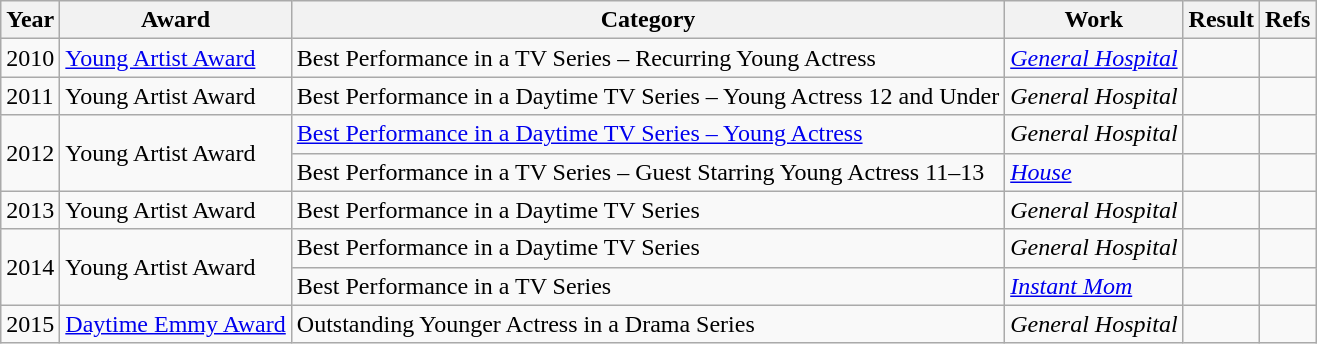<table class="wikitable">
<tr>
<th>Year</th>
<th>Award</th>
<th>Category</th>
<th>Work</th>
<th>Result</th>
<th>Refs</th>
</tr>
<tr>
<td>2010</td>
<td><a href='#'>Young Artist Award</a></td>
<td>Best Performance in a TV Series – Recurring Young Actress</td>
<td><em><a href='#'>General Hospital</a></em></td>
<td></td>
<td></td>
</tr>
<tr>
<td>2011</td>
<td>Young Artist Award</td>
<td>Best Performance in a Daytime TV Series – Young Actress 12 and Under</td>
<td><em>General Hospital</em></td>
<td></td>
<td></td>
</tr>
<tr>
<td rowspan=2>2012</td>
<td rowspan=2>Young Artist Award</td>
<td><a href='#'>Best Performance in a Daytime TV Series – Young Actress</a></td>
<td><em>General Hospital</em></td>
<td></td>
<td></td>
</tr>
<tr>
<td>Best Performance in a TV Series – Guest Starring Young Actress 11–13</td>
<td><em><a href='#'>House</a></em></td>
<td></td>
<td></td>
</tr>
<tr>
<td>2013</td>
<td>Young Artist Award</td>
<td>Best Performance in a Daytime TV Series</td>
<td><em>General Hospital</em></td>
<td></td>
<td></td>
</tr>
<tr>
<td rowspan=2>2014</td>
<td rowspan=2>Young Artist Award</td>
<td>Best Performance in a Daytime TV Series</td>
<td><em>General Hospital</em></td>
<td></td>
<td></td>
</tr>
<tr>
<td>Best Performance in a TV Series</td>
<td><em><a href='#'>Instant Mom</a></em></td>
<td></td>
<td></td>
</tr>
<tr>
<td>2015</td>
<td><a href='#'>Daytime Emmy Award</a></td>
<td>Outstanding Younger Actress in a Drama Series</td>
<td><em>General Hospital</em></td>
<td></td>
<td></td>
</tr>
</table>
